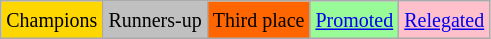<table class="wikitable">
<tr>
<td bgcolor=gold><small>Champions</small></td>
<td bgcolor=silver><small>Runners-up</small></td>
<td bgcolor=ff6600><small>Third place</small></td>
<td bgcolor=palegreen><small><a href='#'>Promoted</a></small></td>
<td bgcolor=pink><small><a href='#'>Relegated</a></small></td>
</tr>
</table>
